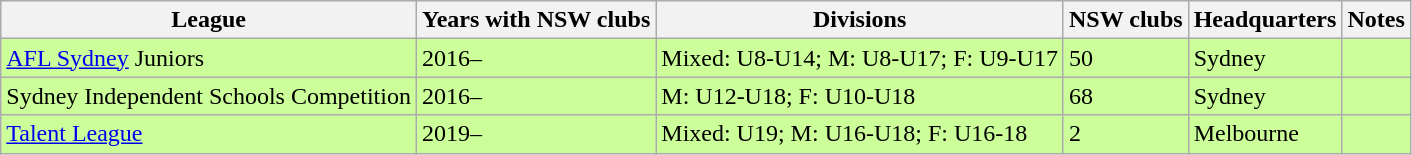<table class="wikitable sortable" style="font-size:100%">
<tr>
<th>League</th>
<th>Years with NSW clubs</th>
<th>Divisions</th>
<th>NSW clubs</th>
<th>Headquarters</th>
<th>Notes</th>
</tr>
<tr bgcolor="#CCFF99">
<td><a href='#'>AFL Sydney</a> Juniors</td>
<td>2016–</td>
<td>Mixed: U8-U14; M: U8-U17; F: U9-U17</td>
<td>50</td>
<td>Sydney</td>
<td></td>
</tr>
<tr bgcolor="#CCFF99">
<td>Sydney Independent Schools Competition</td>
<td>2016–</td>
<td>M: U12-U18; F: U10-U18</td>
<td>68</td>
<td>Sydney</td>
<td></td>
</tr>
<tr bgcolor="#CCFF99">
<td><a href='#'>Talent League</a></td>
<td>2019–</td>
<td>Mixed: U19; M: U16-U18; F: U16-18</td>
<td>2</td>
<td>Melbourne</td>
<td></td>
</tr>
</table>
